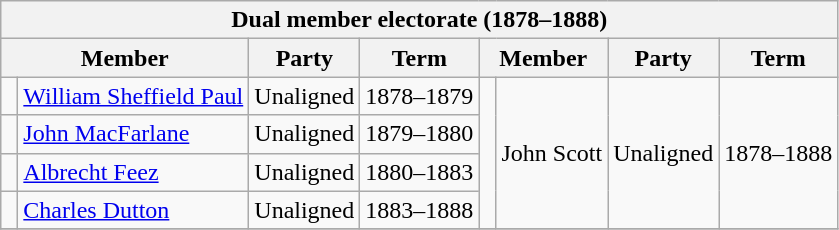<table class="wikitable">
<tr>
<th colspan="8">Dual member electorate (1878–1888)</th>
</tr>
<tr>
<th colspan="2">Member</th>
<th>Party</th>
<th>Term</th>
<th colspan="2">Member</th>
<th>Party</th>
<th>Term</th>
</tr>
<tr>
<td> </td>
<td><a href='#'>William Sheffield Paul</a></td>
<td>Unaligned</td>
<td>1878–1879</td>
<td rowspan="4"> </td>
<td rowspan="4">John Scott</td>
<td rowspan="4">Unaligned</td>
<td rowspan="4">1878–1888</td>
</tr>
<tr>
<td> </td>
<td><a href='#'>John MacFarlane</a></td>
<td>Unaligned</td>
<td>1879–1880</td>
</tr>
<tr>
<td> </td>
<td><a href='#'>Albrecht Feez</a></td>
<td>Unaligned</td>
<td>1880–1883</td>
</tr>
<tr>
<td> </td>
<td><a href='#'>Charles Dutton</a></td>
<td>Unaligned</td>
<td>1883–1888</td>
</tr>
<tr>
</tr>
</table>
